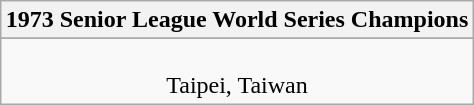<table class="wikitable" style="text-align: center; margin: 0 auto;">
<tr>
<th>1973 Senior League World Series Champions</th>
</tr>
<tr>
</tr>
<tr>
<td><br>Taipei, Taiwan</td>
</tr>
</table>
